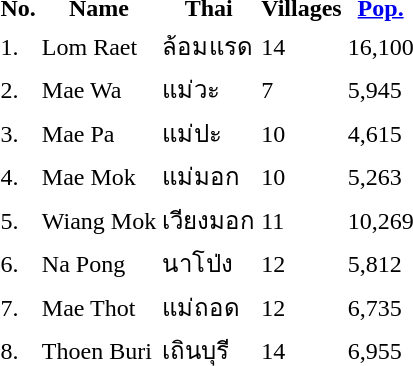<table>
<tr>
<th>No.</th>
<th>Name</th>
<th>Thai</th>
<th>Villages</th>
<th><a href='#'>Pop.</a></th>
</tr>
<tr>
<td>1.</td>
<td>Lom Raet</td>
<td>ล้อมแรด</td>
<td>14</td>
<td>16,100</td>
</tr>
<tr>
<td>2.</td>
<td>Mae Wa</td>
<td>แม่วะ</td>
<td>7</td>
<td>5,945</td>
</tr>
<tr>
<td>3.</td>
<td>Mae Pa</td>
<td>แม่ปะ</td>
<td>10</td>
<td>4,615</td>
</tr>
<tr>
<td>4.</td>
<td>Mae Mok</td>
<td>แม่มอก</td>
<td>10</td>
<td>5,263</td>
</tr>
<tr>
<td>5.</td>
<td>Wiang Mok</td>
<td>เวียงมอก</td>
<td>11</td>
<td>10,269</td>
</tr>
<tr>
<td>6.</td>
<td>Na Pong</td>
<td>นาโป่ง</td>
<td>12</td>
<td>5,812</td>
</tr>
<tr>
<td>7.</td>
<td>Mae Thot</td>
<td>แม่ถอด</td>
<td>12</td>
<td>6,735</td>
</tr>
<tr>
<td>8.</td>
<td>Thoen Buri</td>
<td>เถินบุรี</td>
<td>14</td>
<td>6,955</td>
</tr>
</table>
